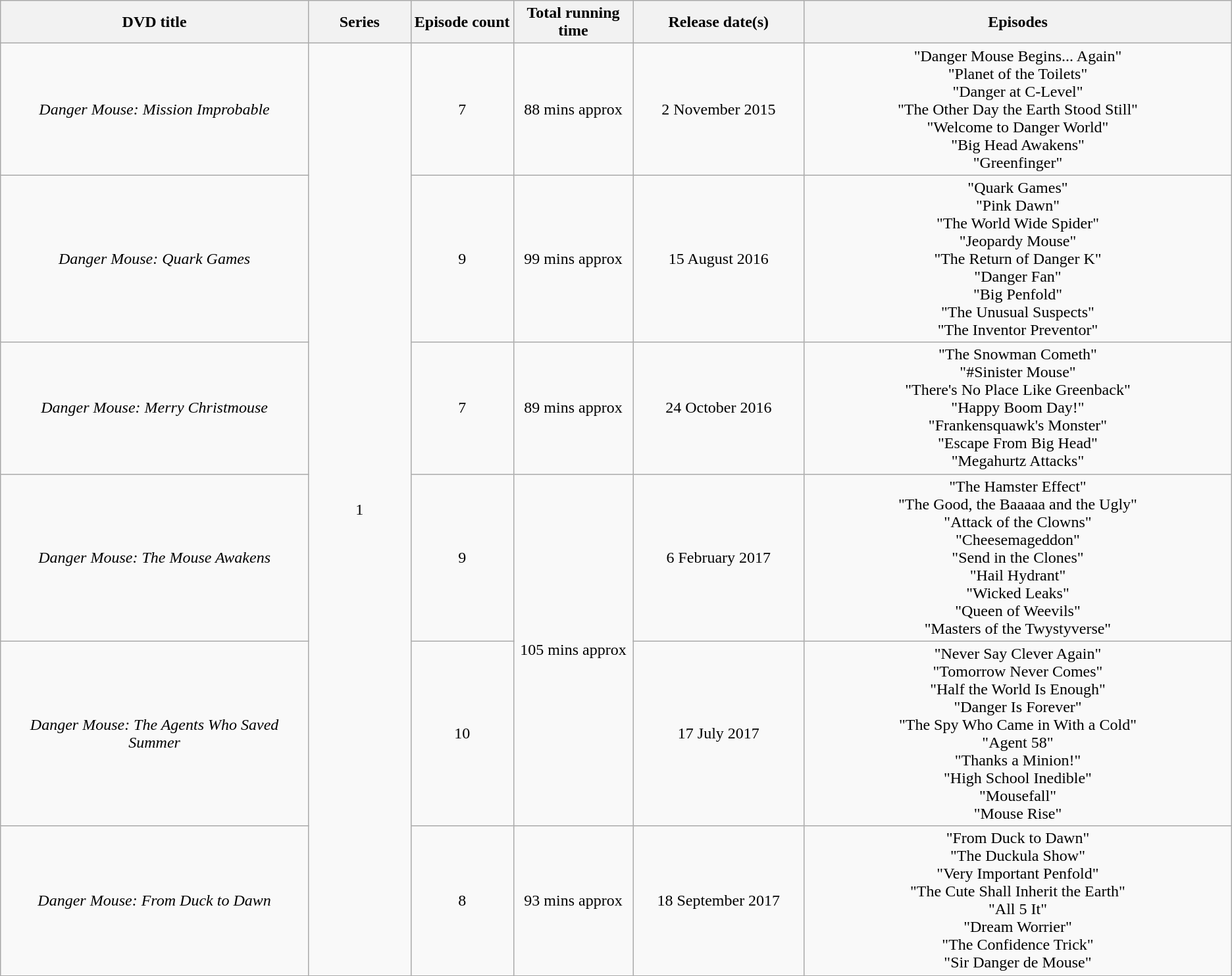<table class="wikitable sortable" style="text-align:center">
<tr>
<th style="width:18%;">DVD title</th>
<th style="width:6%;">Series</th>
<th style="width:6%;">Episode count</th>
<th style="width:7%;">Total running time</th>
<th style="width:10%;">Release date(s)</th>
<th style="width:25%;">Episodes</th>
</tr>
<tr>
<td><em>Danger Mouse: Mission Improbable</em></td>
<td "align="center" rowspan="7">1</td>
<td>7</td>
<td>88 mins approx</td>
<td>2 November 2015</td>
<td>"Danger Mouse Begins... Again"<br>"Planet of the Toilets"<br>"Danger at C-Level"<br>"The Other Day the Earth Stood Still"<br>"Welcome to Danger World"<br>"Big Head Awakens"<br>"Greenfinger"</td>
</tr>
<tr>
<td><em>Danger Mouse: Quark Games</em></td>
<td>9</td>
<td>99 mins approx</td>
<td>15 August 2016</td>
<td>"Quark Games"<br>"Pink Dawn"<br>"The World Wide Spider"<br>"Jeopardy Mouse"<br>"The Return of Danger K"<br>"Danger Fan"<br>"Big Penfold"<br>"The Unusual Suspects"<br>"The Inventor Preventor"</td>
</tr>
<tr>
<td><em>Danger Mouse: Merry Christmouse</em></td>
<td>7</td>
<td>89 mins approx</td>
<td>24 October 2016</td>
<td>"The Snowman Cometh"<br>"#Sinister Mouse"<br>"There's No Place Like Greenback"<br>"Happy Boom Day!"<br>"Frankensquawk's Monster"<br>"Escape From Big Head"<br>"Megahurtz Attacks"</td>
</tr>
<tr>
<td><em>Danger Mouse: The Mouse Awakens</em></td>
<td>9</td>
<td "align="center" rowspan="2">105 mins approx</td>
<td>6 February 2017</td>
<td>"The Hamster Effect"<br> "The Good, the Baaaaa and the Ugly"<br> "Attack of the Clowns"<br> "Cheesemageddon"<br> "Send in the Clones"<br> "Hail Hydrant"<br> "Wicked Leaks"<br> "Queen of Weevils"<br> "Masters of the Twystyverse"</td>
</tr>
<tr>
<td><em>Danger Mouse: The Agents Who Saved Summer</em></td>
<td>10</td>
<td>17 July 2017</td>
<td>"Never Say Clever Again"<br>"Tomorrow Never Comes"<br>"Half the World Is Enough"<br>"Danger Is Forever"<br>"The Spy Who Came in With a Cold"<br>"Agent 58"<br>"Thanks a Minion!"<br>"High School Inedible"<br>"Mousefall"<br>"Mouse Rise"</td>
</tr>
<tr>
<td><em>Danger Mouse: From Duck to Dawn</em></td>
<td>8</td>
<td>93 mins approx</td>
<td>18 September 2017</td>
<td>"From Duck to Dawn"<br>"The Duckula Show"<br>"Very Important Penfold"<br>"The Cute Shall Inherit the Earth"<br>"All 5 It"<br>"Dream Worrier"<br>"The Confidence Trick"<br>"Sir Danger de Mouse"</td>
</tr>
<tr>
</tr>
</table>
